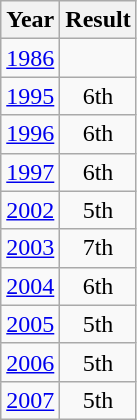<table class="wikitable" style="text-align:center">
<tr>
<th>Year</th>
<th>Result</th>
</tr>
<tr>
<td><a href='#'>1986</a></td>
<td></td>
</tr>
<tr>
<td><a href='#'>1995</a></td>
<td>6th</td>
</tr>
<tr>
<td><a href='#'>1996</a></td>
<td>6th</td>
</tr>
<tr>
<td><a href='#'>1997</a></td>
<td>6th</td>
</tr>
<tr>
<td><a href='#'>2002</a></td>
<td>5th</td>
</tr>
<tr>
<td><a href='#'>2003</a></td>
<td>7th</td>
</tr>
<tr>
<td><a href='#'>2004</a></td>
<td>6th</td>
</tr>
<tr>
<td><a href='#'>2005</a></td>
<td>5th</td>
</tr>
<tr>
<td><a href='#'>2006</a></td>
<td>5th</td>
</tr>
<tr>
<td><a href='#'>2007</a></td>
<td>5th</td>
</tr>
</table>
